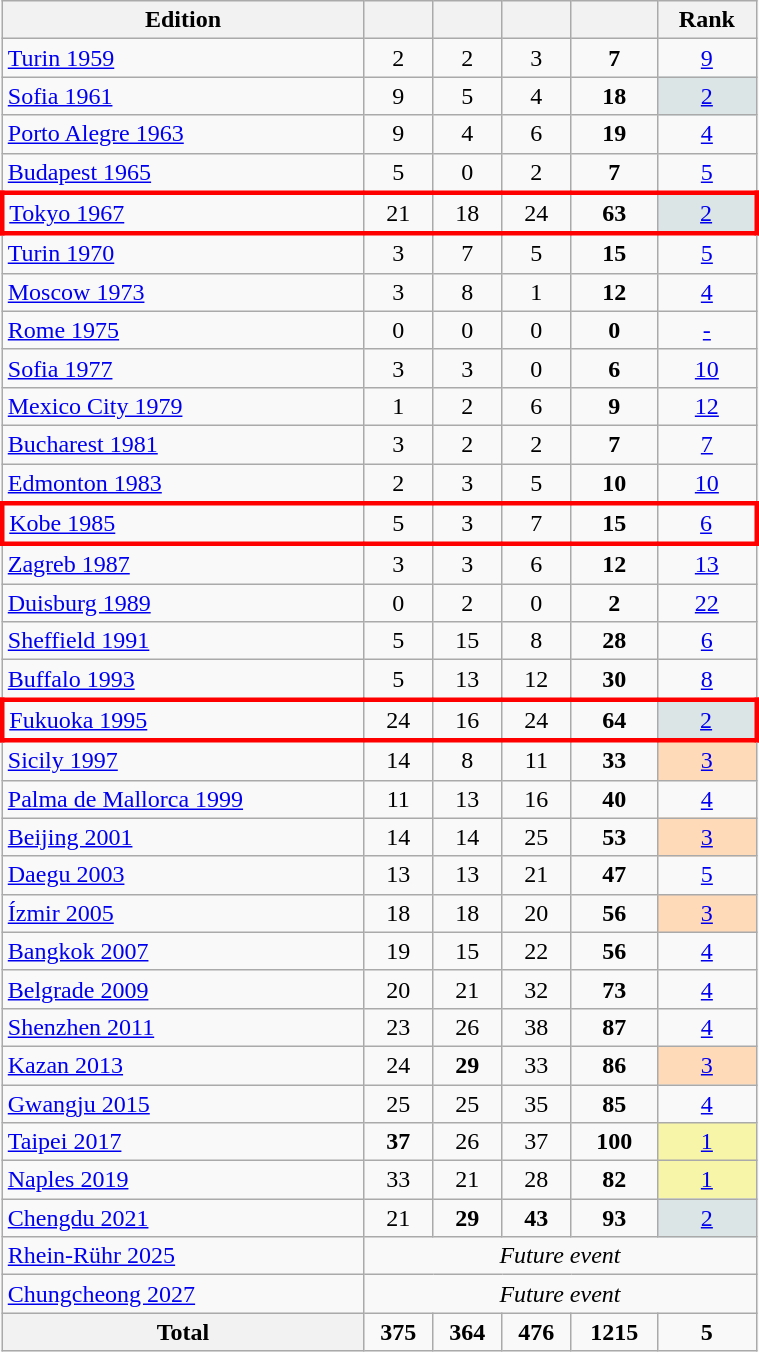<table class="wikitable" width="40%" style="font-size:100%; text-align:center;">
<tr>
<th>Edition</th>
<th></th>
<th></th>
<th></th>
<th></th>
<th>Rank</th>
</tr>
<tr>
<td align="left"> <a href='#'>Turin 1959</a></td>
<td>2</td>
<td>2</td>
<td>3</td>
<td><strong>7</strong></td>
<td><a href='#'>9</a></td>
</tr>
<tr>
<td align="left"> <a href='#'>Sofia 1961</a></td>
<td>9</td>
<td>5</td>
<td>4</td>
<td><strong>18</strong></td>
<td bgcolor=dce5e5><a href='#'>2</a></td>
</tr>
<tr>
<td align="left"> <a href='#'>Porto Alegre 1963</a></td>
<td>9</td>
<td>4</td>
<td>6</td>
<td><strong>19</strong></td>
<td><a href='#'>4</a></td>
</tr>
<tr>
<td align="left"> <a href='#'>Budapest 1965</a></td>
<td>5</td>
<td>0</td>
<td>2</td>
<td><strong>7</strong></td>
<td><a href='#'>5</a></td>
</tr>
<tr style="border: 3px solid red">
<td align="left"> <a href='#'>Tokyo 1967</a></td>
<td>21</td>
<td>18</td>
<td>24</td>
<td><strong>63</strong></td>
<td bgcolor=dce5e5><a href='#'>2</a></td>
</tr>
<tr>
<td align="left"> <a href='#'>Turin 1970</a></td>
<td>3</td>
<td>7</td>
<td>5</td>
<td><strong>15</strong></td>
<td><a href='#'>5</a></td>
</tr>
<tr>
<td align="left"> <a href='#'>Moscow 1973</a></td>
<td>3</td>
<td>8</td>
<td>1</td>
<td><strong>12</strong></td>
<td><a href='#'>4</a></td>
</tr>
<tr>
<td align="left"> <a href='#'>Rome 1975</a></td>
<td>0</td>
<td>0</td>
<td>0</td>
<td><strong>0</strong></td>
<td><a href='#'>-</a></td>
</tr>
<tr>
<td align="left"> <a href='#'>Sofia 1977</a></td>
<td>3</td>
<td>3</td>
<td>0</td>
<td><strong>6</strong></td>
<td><a href='#'>10</a></td>
</tr>
<tr>
<td align="left"> <a href='#'>Mexico City 1979</a></td>
<td>1</td>
<td>2</td>
<td>6</td>
<td><strong>9</strong></td>
<td><a href='#'>12</a></td>
</tr>
<tr>
<td align="left"> <a href='#'>Bucharest 1981</a></td>
<td>3</td>
<td>2</td>
<td>2</td>
<td><strong>7</strong></td>
<td><a href='#'>7</a></td>
</tr>
<tr>
<td align="left"> <a href='#'>Edmonton 1983</a></td>
<td>2</td>
<td>3</td>
<td>5</td>
<td><strong>10</strong></td>
<td><a href='#'>10</a></td>
</tr>
<tr style="border: 3px solid red">
<td align="left"> <a href='#'>Kobe 1985</a></td>
<td>5</td>
<td>3</td>
<td>7</td>
<td><strong>15</strong></td>
<td><a href='#'>6</a></td>
</tr>
<tr>
<td align="left"> <a href='#'>Zagreb 1987</a></td>
<td>3</td>
<td>3</td>
<td>6</td>
<td><strong>12</strong></td>
<td><a href='#'>13</a></td>
</tr>
<tr>
<td align="left"> <a href='#'>Duisburg 1989</a></td>
<td>0</td>
<td>2</td>
<td>0</td>
<td><strong>2</strong></td>
<td><a href='#'>22</a></td>
</tr>
<tr>
<td align="left"> <a href='#'>Sheffield 1991</a></td>
<td>5</td>
<td>15</td>
<td>8</td>
<td><strong>28</strong></td>
<td><a href='#'>6</a></td>
</tr>
<tr>
<td align="left"> <a href='#'>Buffalo 1993</a></td>
<td>5</td>
<td>13</td>
<td>12</td>
<td><strong>30</strong></td>
<td><a href='#'>8</a></td>
</tr>
<tr style="border: 3px solid red">
<td align="left"> <a href='#'>Fukuoka 1995</a></td>
<td>24</td>
<td>16</td>
<td>24</td>
<td><strong>64</strong></td>
<td bgcolor=dce5e5><a href='#'>2</a></td>
</tr>
<tr>
<td align="left"> <a href='#'>Sicily 1997</a></td>
<td>14</td>
<td>8</td>
<td>11</td>
<td><strong>33</strong></td>
<td bgcolor=ffdab9><a href='#'>3</a></td>
</tr>
<tr>
<td align="left"> <a href='#'>Palma de Mallorca 1999</a></td>
<td>11</td>
<td>13</td>
<td>16</td>
<td><strong>40</strong></td>
<td><a href='#'>4</a></td>
</tr>
<tr>
<td align="left"> <a href='#'>Beijing 2001</a></td>
<td>14</td>
<td>14</td>
<td>25</td>
<td><strong>53</strong></td>
<td bgcolor=ffdab9><a href='#'>3</a></td>
</tr>
<tr>
<td align="left"> <a href='#'>Daegu 2003</a></td>
<td>13</td>
<td>13</td>
<td>21</td>
<td><strong>47</strong></td>
<td><a href='#'>5</a></td>
</tr>
<tr>
<td align="left"> <a href='#'>Ízmir 2005</a></td>
<td>18</td>
<td>18</td>
<td>20</td>
<td><strong>56</strong></td>
<td bgcolor=ffdab9><a href='#'>3</a></td>
</tr>
<tr>
<td align="left"> <a href='#'>Bangkok 2007</a></td>
<td>19</td>
<td>15</td>
<td>22</td>
<td><strong>56</strong></td>
<td><a href='#'>4</a></td>
</tr>
<tr>
<td align="left"> <a href='#'>Belgrade 2009</a></td>
<td>20</td>
<td>21</td>
<td>32</td>
<td><strong>73</strong></td>
<td><a href='#'>4</a></td>
</tr>
<tr>
<td align="left"> <a href='#'>Shenzhen 2011</a></td>
<td>23</td>
<td>26</td>
<td>38</td>
<td><strong>87</strong></td>
<td><a href='#'>4</a></td>
</tr>
<tr>
<td align="left"> <a href='#'>Kazan 2013</a></td>
<td>24</td>
<td><strong>29</strong></td>
<td>33</td>
<td><strong>86</strong></td>
<td bgcolor=ffdab9><a href='#'>3</a></td>
</tr>
<tr>
<td align="left"> <a href='#'>Gwangju 2015</a></td>
<td>25</td>
<td>25</td>
<td>35</td>
<td><strong>85</strong></td>
<td><a href='#'>4</a></td>
</tr>
<tr>
<td align="left"> <a href='#'>Taipei 2017</a></td>
<td><strong>37</strong></td>
<td>26</td>
<td>37</td>
<td><strong>100</strong></td>
<td bgcolor=f7f6a8><a href='#'>1</a></td>
</tr>
<tr>
<td align="left"> <a href='#'>Naples 2019</a></td>
<td>33</td>
<td>21</td>
<td>28</td>
<td><strong>82</strong></td>
<td bgcolor=f7f6a8><a href='#'>1</a></td>
</tr>
<tr>
<td align="left"> <a href='#'>Chengdu 2021</a></td>
<td>21</td>
<td><strong>29</strong></td>
<td><strong>43</strong></td>
<td><strong>93</strong></td>
<td bgcolor=dce5e5><a href='#'>2</a></td>
</tr>
<tr>
<td align="left"> <a href='#'>Rhein-Rühr 2025</a></td>
<td colspan="5"><em>Future event</em></td>
</tr>
<tr>
<td align="left"> <a href='#'>Chungcheong 2027</a></td>
<td colspan="5"><em>Future event</em></td>
</tr>
<tr>
<th><strong>Total</strong></th>
<td><strong>375</strong></td>
<td><strong>364</strong></td>
<td><strong>476</strong></td>
<td><strong>1215</strong></td>
<td><strong>5</strong></td>
</tr>
</table>
